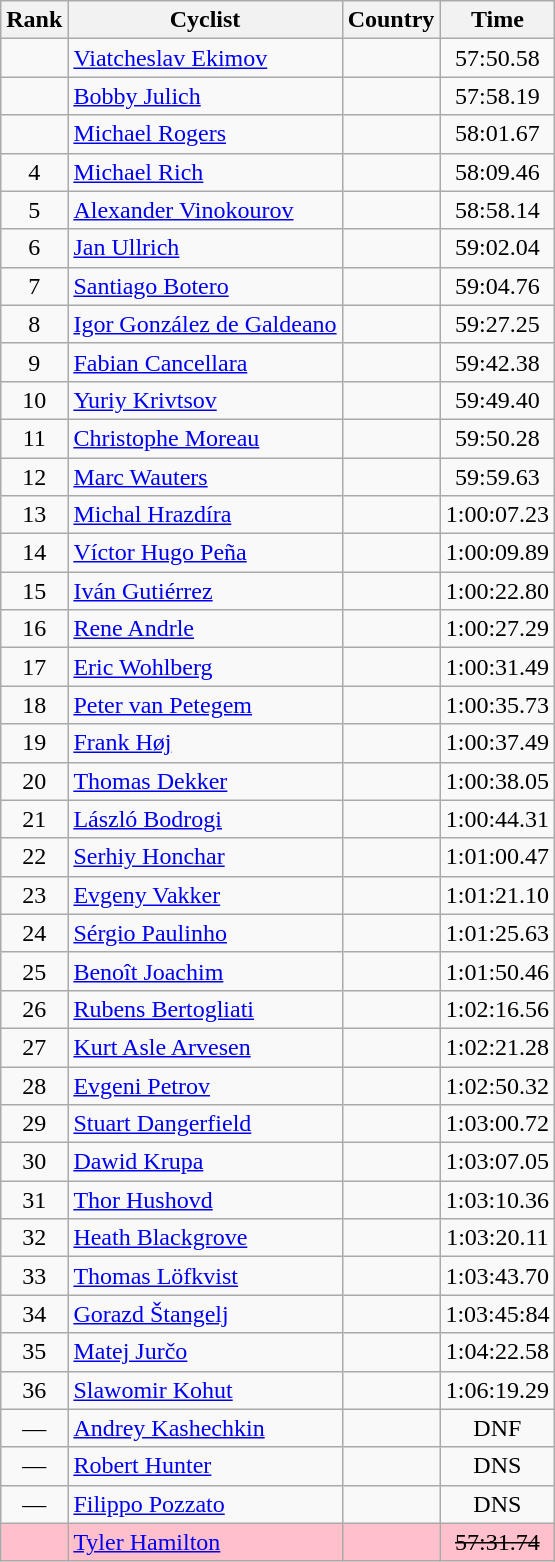<table class="wikitable sortable" style="text-align:center;">
<tr>
<th>Rank</th>
<th>Cyclist</th>
<th>Country</th>
<th>Time</th>
</tr>
<tr>
<td></td>
<td align=left><a href='#'>Viatcheslav Ekimov</a></td>
<td align=left></td>
<td>57:50.58</td>
</tr>
<tr>
<td></td>
<td align=left><a href='#'>Bobby Julich</a></td>
<td align=left></td>
<td>57:58.19</td>
</tr>
<tr>
<td></td>
<td align=left><a href='#'>Michael Rogers</a></td>
<td align=left></td>
<td>58:01.67</td>
</tr>
<tr>
<td>4</td>
<td align=left><a href='#'>Michael Rich</a></td>
<td align=left></td>
<td>58:09.46</td>
</tr>
<tr>
<td>5</td>
<td align=left><a href='#'>Alexander Vinokourov</a></td>
<td align=left></td>
<td>58:58.14</td>
</tr>
<tr>
<td>6</td>
<td align=left><a href='#'>Jan Ullrich</a></td>
<td align=left></td>
<td>59:02.04</td>
</tr>
<tr>
<td>7</td>
<td align=left><a href='#'>Santiago Botero</a></td>
<td align=left></td>
<td>59:04.76</td>
</tr>
<tr>
<td>8</td>
<td align=left><a href='#'>Igor González de Galdeano</a></td>
<td align=left></td>
<td>59:27.25</td>
</tr>
<tr>
<td>9</td>
<td align=left><a href='#'>Fabian Cancellara</a></td>
<td align=left></td>
<td>59:42.38</td>
</tr>
<tr>
<td>10</td>
<td align=left><a href='#'>Yuriy Krivtsov</a></td>
<td align=left></td>
<td>59:49.40</td>
</tr>
<tr>
<td>11</td>
<td align=left><a href='#'>Christophe Moreau</a></td>
<td align=left></td>
<td>59:50.28</td>
</tr>
<tr>
<td>12</td>
<td align=left><a href='#'>Marc Wauters</a></td>
<td align=left></td>
<td>59:59.63</td>
</tr>
<tr>
<td>13</td>
<td align=left><a href='#'>Michal Hrazdíra</a></td>
<td align=left></td>
<td>1:00:07.23</td>
</tr>
<tr>
<td>14</td>
<td align=left><a href='#'>Víctor Hugo Peña</a></td>
<td align=left></td>
<td>1:00:09.89</td>
</tr>
<tr>
<td>15</td>
<td align=left><a href='#'>Iván Gutiérrez</a></td>
<td align=left></td>
<td>1:00:22.80</td>
</tr>
<tr>
<td>16</td>
<td align=left><a href='#'>Rene Andrle</a></td>
<td align=left></td>
<td>1:00:27.29</td>
</tr>
<tr>
<td>17</td>
<td align=left><a href='#'>Eric Wohlberg</a></td>
<td align=left></td>
<td>1:00:31.49</td>
</tr>
<tr>
<td>18</td>
<td align=left><a href='#'>Peter van Petegem</a></td>
<td align=left></td>
<td>1:00:35.73</td>
</tr>
<tr>
<td>19</td>
<td align=left><a href='#'>Frank Høj</a></td>
<td align=left></td>
<td>1:00:37.49</td>
</tr>
<tr>
<td>20</td>
<td align=left><a href='#'>Thomas Dekker</a></td>
<td align=left></td>
<td>1:00:38.05</td>
</tr>
<tr>
<td>21</td>
<td align=left><a href='#'>László Bodrogi</a></td>
<td align=left></td>
<td>1:00:44.31</td>
</tr>
<tr>
<td>22</td>
<td align=left><a href='#'>Serhiy Honchar</a></td>
<td align=left></td>
<td>1:01:00.47</td>
</tr>
<tr>
<td>23</td>
<td align=left><a href='#'>Evgeny Vakker</a></td>
<td align=left></td>
<td>1:01:21.10</td>
</tr>
<tr>
<td>24</td>
<td align=left><a href='#'>Sérgio Paulinho</a></td>
<td align=left></td>
<td>1:01:25.63</td>
</tr>
<tr>
<td>25</td>
<td align=left><a href='#'>Benoît Joachim</a></td>
<td align=left></td>
<td>1:01:50.46</td>
</tr>
<tr>
<td>26</td>
<td align=left><a href='#'>Rubens Bertogliati</a></td>
<td align=left></td>
<td>1:02:16.56</td>
</tr>
<tr>
<td>27</td>
<td align=left><a href='#'>Kurt Asle Arvesen</a></td>
<td align=left></td>
<td>1:02:21.28</td>
</tr>
<tr>
<td>28</td>
<td align=left><a href='#'>Evgeni Petrov</a></td>
<td align=left></td>
<td>1:02:50.32</td>
</tr>
<tr>
<td>29</td>
<td align=left><a href='#'>Stuart Dangerfield</a></td>
<td align=left></td>
<td>1:03:00.72</td>
</tr>
<tr>
<td>30</td>
<td align=left><a href='#'>Dawid Krupa</a></td>
<td align=left></td>
<td>1:03:07.05</td>
</tr>
<tr>
<td>31</td>
<td align=left><a href='#'>Thor Hushovd</a></td>
<td align=left></td>
<td>1:03:10.36</td>
</tr>
<tr>
<td>32</td>
<td align=left><a href='#'>Heath Blackgrove</a></td>
<td align=left></td>
<td>1:03:20.11</td>
</tr>
<tr>
<td>33</td>
<td align=left><a href='#'>Thomas Löfkvist</a></td>
<td align=left></td>
<td>1:03:43.70</td>
</tr>
<tr>
<td>34</td>
<td align=left><a href='#'>Gorazd Štangelj</a></td>
<td align=left></td>
<td>1:03:45:84</td>
</tr>
<tr>
<td>35</td>
<td align=left><a href='#'>Matej Jurčo</a></td>
<td align=left></td>
<td>1:04:22.58</td>
</tr>
<tr>
<td>36</td>
<td align=left><a href='#'>Slawomir Kohut</a></td>
<td align=left></td>
<td>1:06:19.29</td>
</tr>
<tr>
<td>—</td>
<td align=left><a href='#'>Andrey Kashechkin</a></td>
<td align=left></td>
<td>DNF</td>
</tr>
<tr>
<td>—</td>
<td align=left><a href='#'>Robert Hunter</a></td>
<td align=left></td>
<td>DNS</td>
</tr>
<tr>
<td>—</td>
<td align=left><a href='#'>Filippo Pozzato</a></td>
<td align=left></td>
<td>DNS</td>
</tr>
<tr bgcolor=pink>
<td></td>
<td align=left><a href='#'>Tyler Hamilton</a></td>
<td align=left></td>
<td><s>57:31.74</s></td>
</tr>
</table>
